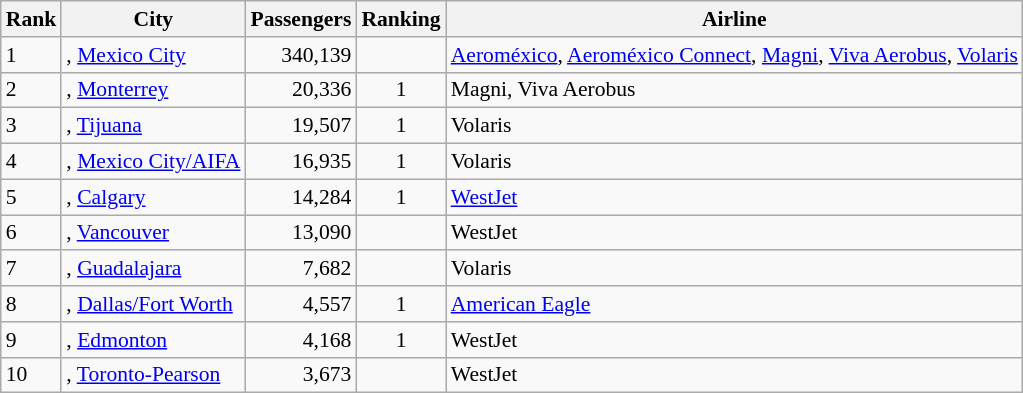<table class="wikitable" style="font-size: 90%" width= align=>
<tr>
<th>Rank</th>
<th>City</th>
<th>Passengers</th>
<th>Ranking</th>
<th>Airline</th>
</tr>
<tr>
<td>1</td>
<td>, <a href='#'>Mexico City</a></td>
<td align="right">340,139</td>
<td align="center"></td>
<td><a href='#'>Aeroméxico</a>, <a href='#'>Aeroméxico Connect</a>, <a href='#'>Magni</a>, <a href='#'>Viva Aerobus</a>, <a href='#'>Volaris</a></td>
</tr>
<tr>
<td>2</td>
<td>, <a href='#'>Monterrey</a></td>
<td align="right">20,336</td>
<td align="center"> 1</td>
<td>Magni, Viva Aerobus</td>
</tr>
<tr>
<td>3</td>
<td>, <a href='#'>Tijuana</a></td>
<td align="right">19,507</td>
<td align="center"> 1</td>
<td>Volaris</td>
</tr>
<tr>
<td>4</td>
<td>, <a href='#'>Mexico City/AIFA</a></td>
<td align="right">16,935</td>
<td align="center"> 1</td>
<td>Volaris</td>
</tr>
<tr>
<td>5</td>
<td>, <a href='#'>Calgary</a></td>
<td align="right">14,284</td>
<td align="center"> 1</td>
<td><a href='#'>WestJet</a></td>
</tr>
<tr>
<td>6</td>
<td>, <a href='#'>Vancouver</a></td>
<td align="right">13,090</td>
<td align="center"></td>
<td>WestJet</td>
</tr>
<tr>
<td>7</td>
<td>, <a href='#'>Guadalajara</a></td>
<td align="right">7,682</td>
<td align="center"></td>
<td>Volaris</td>
</tr>
<tr>
<td>8</td>
<td>, <a href='#'>Dallas/Fort Worth</a></td>
<td align="right">4,557</td>
<td align="center"> 1</td>
<td><a href='#'>American Eagle</a></td>
</tr>
<tr>
<td>9</td>
<td>, <a href='#'>Edmonton</a></td>
<td align="right">4,168</td>
<td align="center"> 1</td>
<td>WestJet</td>
</tr>
<tr>
<td>10</td>
<td>, <a href='#'>Toronto-Pearson</a></td>
<td align="right">3,673</td>
<td align="center"></td>
<td>WestJet</td>
</tr>
</table>
